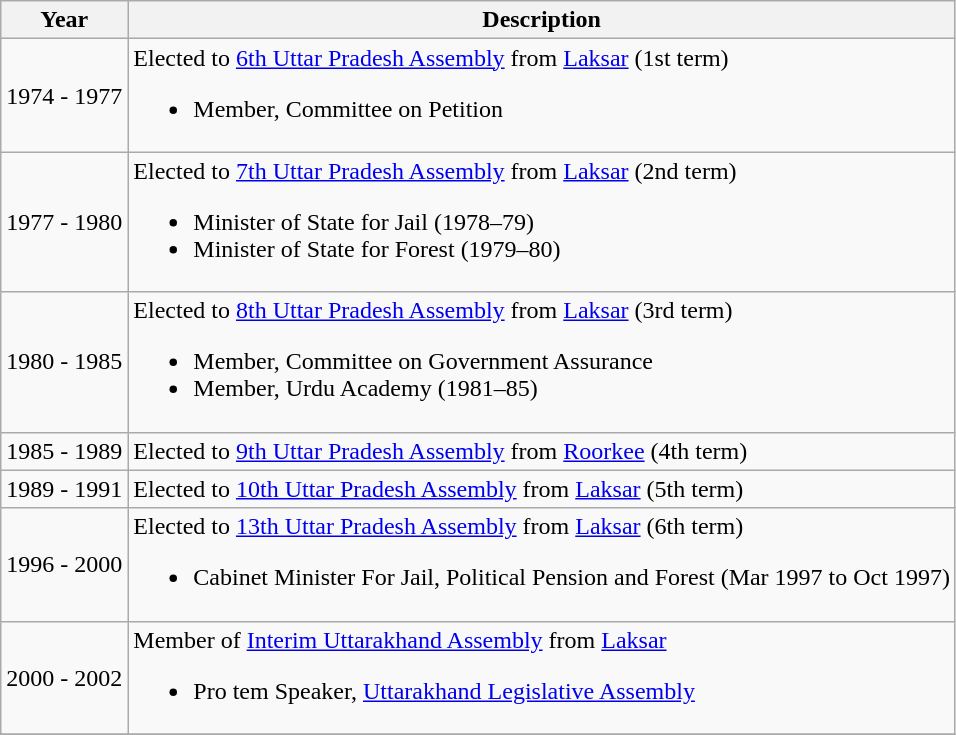<table class="wikitable">
<tr>
<th>Year</th>
<th>Description</th>
</tr>
<tr>
<td>1974 - 1977</td>
<td>Elected to <a href='#'>6th Uttar Pradesh Assembly</a> from <a href='#'>Laksar</a> (1st term)<br><ul><li>Member, Committee on Petition</li></ul></td>
</tr>
<tr>
<td>1977 - 1980</td>
<td>Elected to <a href='#'>7th Uttar Pradesh Assembly</a> from <a href='#'>Laksar</a> (2nd term)<br><ul><li>Minister of State for Jail (1978–79)</li><li>Minister of State for Forest (1979–80)</li></ul></td>
</tr>
<tr>
<td>1980 - 1985</td>
<td>Elected to <a href='#'>8th Uttar Pradesh Assembly</a> from <a href='#'>Laksar</a> (3rd term)<br><ul><li>Member, Committee on Government Assurance</li><li>Member, Urdu Academy (1981–85)</li></ul></td>
</tr>
<tr>
<td>1985 - 1989</td>
<td>Elected to <a href='#'>9th Uttar Pradesh Assembly</a> from <a href='#'>Roorkee</a> (4th term)</td>
</tr>
<tr>
<td>1989 - 1991</td>
<td>Elected to <a href='#'>10th Uttar Pradesh Assembly</a> from <a href='#'>Laksar</a> (5th term)</td>
</tr>
<tr>
<td>1996 - 2000</td>
<td>Elected to <a href='#'>13th Uttar Pradesh Assembly</a> from <a href='#'>Laksar</a> (6th term)<br><ul><li>Cabinet Minister For Jail, Political Pension and Forest (Mar 1997 to Oct 1997)</li></ul></td>
</tr>
<tr>
<td>2000 - 2002</td>
<td>Member of <a href='#'>Interim Uttarakhand Assembly</a> from <a href='#'>Laksar</a><br><ul><li>Pro tem Speaker, <a href='#'>Uttarakhand Legislative Assembly</a></li></ul></td>
</tr>
<tr>
</tr>
</table>
